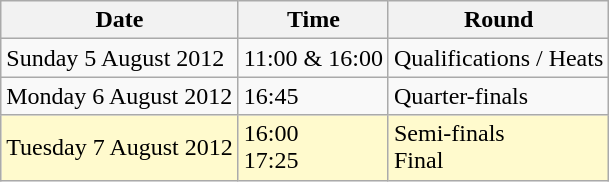<table class="wikitable">
<tr>
<th>Date</th>
<th>Time</th>
<th>Round</th>
</tr>
<tr>
<td>Sunday 5 August 2012</td>
<td>11:00 & 16:00</td>
<td>Qualifications / Heats</td>
</tr>
<tr>
<td>Monday 6 August 2012</td>
<td>16:45</td>
<td>Quarter-finals</td>
</tr>
<tr>
<td style=background:lemonchiffon>Tuesday 7 August 2012</td>
<td style=background:lemonchiffon>16:00<br>17:25</td>
<td style=background:lemonchiffon>Semi-finals<br>Final</td>
</tr>
</table>
